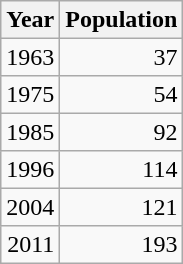<table class="wikitable" style="line-height:1.1em;">
<tr>
<th>Year</th>
<th>Population</th>
</tr>
<tr align="right">
<td>1963</td>
<td>37</td>
</tr>
<tr align="right">
<td>1975</td>
<td>54</td>
</tr>
<tr align="right">
<td>1985</td>
<td>92</td>
</tr>
<tr align="right">
<td>1996</td>
<td>114</td>
</tr>
<tr align="right">
<td>2004</td>
<td>121</td>
</tr>
<tr align="right">
<td>2011</td>
<td>193</td>
</tr>
</table>
